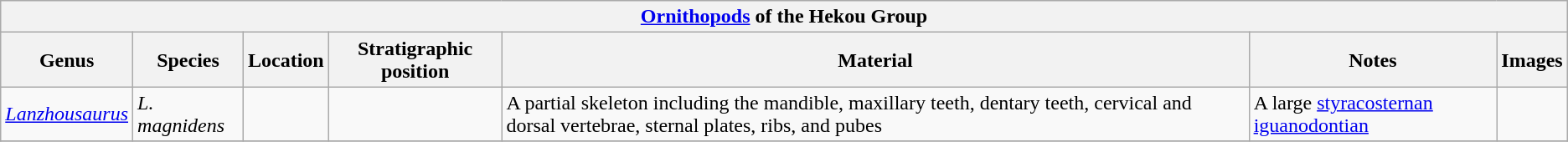<table class="wikitable" align="center">
<tr>
<th colspan="7" align="center"><a href='#'>Ornithopods</a> of the Hekou Group</th>
</tr>
<tr>
<th>Genus</th>
<th>Species</th>
<th>Location</th>
<th>Stratigraphic position</th>
<th>Material</th>
<th>Notes</th>
<th>Images</th>
</tr>
<tr>
<td><em><a href='#'>Lanzhousaurus</a></em></td>
<td><em>L. magnidens</em></td>
<td></td>
<td></td>
<td>A partial skeleton including the mandible, maxillary teeth, dentary teeth, cervical and dorsal vertebrae, sternal plates, ribs, and pubes</td>
<td>A large <a href='#'>styracosternan</a> <a href='#'>iguanodontian</a></td>
<td></td>
</tr>
<tr>
</tr>
</table>
